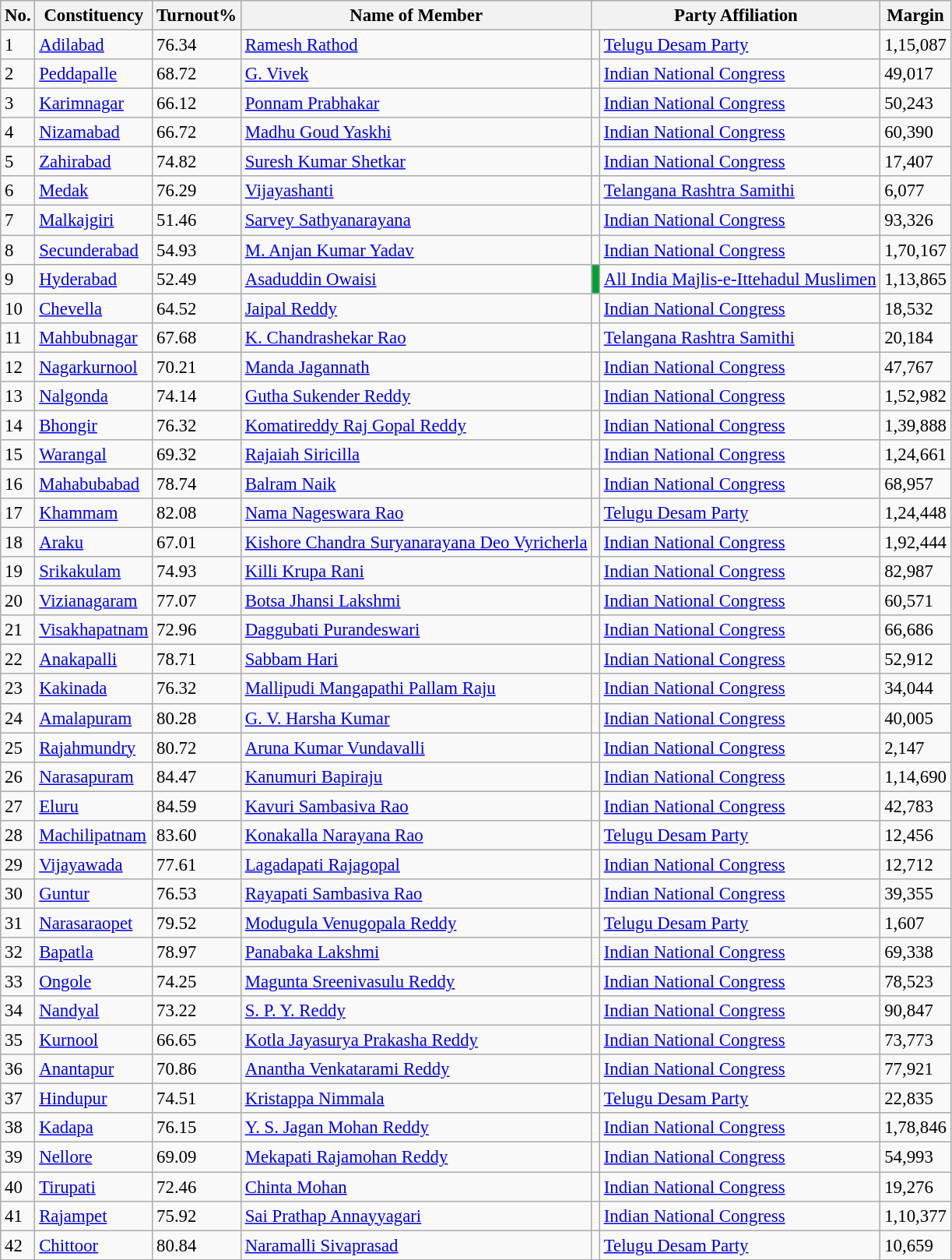<table class="wikitable sortable" style="font-size: 95%;">
<tr>
<th>No.</th>
<th>Constituency</th>
<th>Turnout%</th>
<th>Name of Member</th>
<th colspan="2">Party Affiliation</th>
<th>Margin</th>
</tr>
<tr>
<td>1</td>
<td><a href='#'>Adilabad</a></td>
<td>76.34</td>
<td><a href='#'>Ramesh Rathod</a></td>
<td bgcolor= ></td>
<td><a href='#'>Telugu Desam Party</a></td>
<td>1,15,087</td>
</tr>
<tr>
<td>2</td>
<td><a href='#'>Peddapalle</a></td>
<td>68.72</td>
<td><a href='#'>G. Vivek</a></td>
<td bgcolor= ></td>
<td><a href='#'>Indian National Congress</a></td>
<td>49,017</td>
</tr>
<tr>
<td>3</td>
<td><a href='#'>Karimnagar</a></td>
<td>66.12</td>
<td><a href='#'>Ponnam Prabhakar</a></td>
<td bgcolor= ></td>
<td><a href='#'>Indian National Congress</a></td>
<td>50,243</td>
</tr>
<tr>
<td>4</td>
<td><a href='#'>Nizamabad</a></td>
<td>66.72</td>
<td><a href='#'>Madhu Goud Yaskhi</a></td>
<td bgcolor= ></td>
<td><a href='#'>Indian National Congress</a></td>
<td>60,390</td>
</tr>
<tr>
<td>5</td>
<td><a href='#'>Zahirabad</a></td>
<td>74.82</td>
<td><a href='#'>Suresh Kumar Shetkar</a></td>
<td bgcolor= ></td>
<td><a href='#'>Indian National Congress</a></td>
<td>17,407</td>
</tr>
<tr>
<td>6</td>
<td><a href='#'>Medak</a></td>
<td>76.29</td>
<td><a href='#'>Vijayashanti</a></td>
<td bgcolor= ></td>
<td><a href='#'>Telangana Rashtra Samithi</a></td>
<td>6,077</td>
</tr>
<tr>
<td>7</td>
<td><a href='#'>Malkajgiri</a></td>
<td>51.46</td>
<td><a href='#'>Sarvey Sathyanarayana</a></td>
<td bgcolor= ></td>
<td><a href='#'>Indian National Congress</a></td>
<td>93,326</td>
</tr>
<tr>
<td>8</td>
<td><a href='#'>Secunderabad</a></td>
<td>54.93</td>
<td><a href='#'>M. Anjan Kumar Yadav</a></td>
<td bgcolor= ></td>
<td><a href='#'>Indian National Congress</a></td>
<td>1,70,167</td>
</tr>
<tr>
<td>9</td>
<td><a href='#'>Hyderabad</a></td>
<td>52.49</td>
<td><a href='#'>Asaduddin Owaisi</a></td>
<td bgcolor=#009F36></td>
<td><a href='#'>All India Majlis-e-Ittehadul Muslimen</a></td>
<td>1,13,865</td>
</tr>
<tr>
<td>10</td>
<td><a href='#'>Chevella</a></td>
<td>64.52</td>
<td><a href='#'>Jaipal Reddy</a></td>
<td bgcolor= ></td>
<td><a href='#'>Indian National Congress</a></td>
<td>18,532</td>
</tr>
<tr>
<td>11</td>
<td><a href='#'>Mahbubnagar</a></td>
<td>67.68</td>
<td><a href='#'>K. Chandrashekar Rao</a></td>
<td bgcolor= ></td>
<td><a href='#'>Telangana Rashtra Samithi</a></td>
<td>20,184</td>
</tr>
<tr>
<td>12</td>
<td><a href='#'>Nagarkurnool</a></td>
<td>70.21</td>
<td><a href='#'>Manda Jagannath</a></td>
<td bgcolor= ></td>
<td><a href='#'>Indian National Congress</a></td>
<td>47,767</td>
</tr>
<tr>
<td>13</td>
<td><a href='#'>Nalgonda</a></td>
<td>74.14</td>
<td><a href='#'>Gutha Sukender Reddy</a></td>
<td bgcolor= ></td>
<td><a href='#'>Indian National Congress</a></td>
<td>1,52,982</td>
</tr>
<tr>
<td>14</td>
<td><a href='#'>Bhongir</a></td>
<td>76.32</td>
<td><a href='#'>Komatireddy Raj Gopal Reddy</a></td>
<td bgcolor= ></td>
<td><a href='#'>Indian National Congress</a></td>
<td>1,39,888</td>
</tr>
<tr>
<td>15</td>
<td><a href='#'>Warangal</a></td>
<td>69.32</td>
<td><a href='#'>Rajaiah Siricilla</a></td>
<td bgcolor= ></td>
<td><a href='#'>Indian National Congress</a></td>
<td>1,24,661</td>
</tr>
<tr>
<td>16</td>
<td><a href='#'>Mahabubabad</a></td>
<td>78.74</td>
<td><a href='#'>Balram Naik</a></td>
<td bgcolor= ></td>
<td><a href='#'>Indian National Congress</a></td>
<td>68,957</td>
</tr>
<tr>
<td>17</td>
<td><a href='#'>Khammam</a></td>
<td>82.08</td>
<td><a href='#'>Nama Nageswara Rao</a></td>
<td bgcolor= ></td>
<td><a href='#'>Telugu Desam Party</a></td>
<td>1,24,448</td>
</tr>
<tr>
<td>18</td>
<td><a href='#'>Araku</a></td>
<td>67.01</td>
<td><a href='#'>Kishore Chandra Suryanarayana Deo Vyricherla</a></td>
<td bgcolor= ></td>
<td><a href='#'>Indian National Congress</a></td>
<td>1,92,444</td>
</tr>
<tr>
<td>19</td>
<td><a href='#'>Srikakulam</a></td>
<td>74.93</td>
<td><a href='#'>Killi Krupa Rani</a></td>
<td bgcolor= ></td>
<td><a href='#'>Indian National Congress</a></td>
<td>82,987</td>
</tr>
<tr>
<td>20</td>
<td><a href='#'>Vizianagaram</a></td>
<td>77.07</td>
<td><a href='#'>Botsa Jhansi Lakshmi</a></td>
<td bgcolor= ></td>
<td><a href='#'>Indian National Congress</a></td>
<td>60,571</td>
</tr>
<tr>
<td>21</td>
<td><a href='#'>Visakhapatnam</a></td>
<td>72.96</td>
<td><a href='#'>Daggubati Purandeswari</a></td>
<td bgcolor= ></td>
<td><a href='#'>Indian National Congress</a></td>
<td>66,686</td>
</tr>
<tr>
<td>22</td>
<td><a href='#'>Anakapalli</a></td>
<td>78.71</td>
<td><a href='#'>Sabbam Hari</a></td>
<td bgcolor= ></td>
<td><a href='#'>Indian National Congress</a></td>
<td>52,912</td>
</tr>
<tr>
<td>23</td>
<td><a href='#'>Kakinada</a></td>
<td>76.32</td>
<td><a href='#'>Mallipudi Mangapathi Pallam Raju</a></td>
<td bgcolor= ></td>
<td><a href='#'>Indian National Congress</a></td>
<td>34,044</td>
</tr>
<tr>
<td>24</td>
<td><a href='#'>Amalapuram</a></td>
<td>80.28</td>
<td><a href='#'>G. V. Harsha Kumar</a></td>
<td bgcolor= ></td>
<td><a href='#'>Indian National Congress</a></td>
<td>40,005</td>
</tr>
<tr>
<td>25</td>
<td><a href='#'>Rajahmundry</a></td>
<td>80.72</td>
<td><a href='#'>Aruna Kumar Vundavalli</a></td>
<td bgcolor= ></td>
<td><a href='#'>Indian National Congress</a></td>
<td>2,147</td>
</tr>
<tr>
<td>26</td>
<td><a href='#'>Narasapuram</a></td>
<td>84.47</td>
<td><a href='#'>Kanumuri Bapiraju</a></td>
<td bgcolor= ></td>
<td><a href='#'>Indian National Congress</a></td>
<td>1,14,690</td>
</tr>
<tr>
<td>27</td>
<td><a href='#'>Eluru</a></td>
<td>84.59</td>
<td><a href='#'>Kavuri Sambasiva Rao</a></td>
<td bgcolor= ></td>
<td><a href='#'>Indian National Congress</a></td>
<td>42,783</td>
</tr>
<tr>
<td>28</td>
<td><a href='#'>Machilipatnam</a></td>
<td>83.60</td>
<td><a href='#'>Konakalla Narayana Rao</a></td>
<td bgcolor= ></td>
<td><a href='#'>Telugu Desam Party</a></td>
<td>12,456</td>
</tr>
<tr>
<td>29</td>
<td><a href='#'>Vijayawada</a></td>
<td>77.61</td>
<td><a href='#'>Lagadapati Rajagopal</a></td>
<td bgcolor= ></td>
<td><a href='#'>Indian National Congress</a></td>
<td>12,712</td>
</tr>
<tr>
<td>30</td>
<td><a href='#'>Guntur</a></td>
<td>76.53</td>
<td><a href='#'>Rayapati Sambasiva Rao</a></td>
<td bgcolor= ></td>
<td><a href='#'>Indian National Congress</a></td>
<td>39,355</td>
</tr>
<tr>
<td>31</td>
<td><a href='#'>Narasaraopet</a></td>
<td>79.52</td>
<td><a href='#'>Modugula Venugopala Reddy</a></td>
<td bgcolor= ></td>
<td><a href='#'>Telugu Desam Party</a></td>
<td>1,607</td>
</tr>
<tr>
<td>32</td>
<td><a href='#'>Bapatla</a></td>
<td>78.97</td>
<td><a href='#'>Panabaka Lakshmi</a></td>
<td bgcolor= ></td>
<td><a href='#'>Indian National Congress</a></td>
<td>69,338</td>
</tr>
<tr>
<td>33</td>
<td><a href='#'>Ongole</a></td>
<td>74.25</td>
<td><a href='#'>Magunta Sreenivasulu Reddy</a></td>
<td bgcolor= ></td>
<td><a href='#'>Indian National Congress</a></td>
<td>78,523</td>
</tr>
<tr>
<td>34</td>
<td><a href='#'>Nandyal</a></td>
<td>73.22</td>
<td><a href='#'>S. P. Y. Reddy</a></td>
<td bgcolor= ></td>
<td><a href='#'>Indian National Congress</a></td>
<td>90,847</td>
</tr>
<tr>
<td>35</td>
<td><a href='#'>Kurnool</a></td>
<td>66.65</td>
<td><a href='#'>Kotla Jayasurya Prakasha Reddy</a></td>
<td bgcolor= ></td>
<td><a href='#'>Indian National Congress</a></td>
<td>73,773</td>
</tr>
<tr>
<td>36</td>
<td><a href='#'>Anantapur</a></td>
<td>70.86</td>
<td><a href='#'>Anantha Venkatarami Reddy</a></td>
<td bgcolor= ></td>
<td><a href='#'>Indian National Congress</a></td>
<td>77,921</td>
</tr>
<tr>
<td>37</td>
<td><a href='#'>Hindupur</a></td>
<td>74.51</td>
<td><a href='#'>Kristappa Nimmala</a></td>
<td bgcolor= ></td>
<td><a href='#'>Telugu Desam Party</a></td>
<td>22,835</td>
</tr>
<tr>
<td>38</td>
<td><a href='#'>Kadapa</a></td>
<td>76.15</td>
<td><a href='#'>Y. S. Jagan Mohan Reddy</a></td>
<td bgcolor= ></td>
<td><a href='#'>Indian National Congress</a></td>
<td>1,78,846</td>
</tr>
<tr>
<td>39</td>
<td><a href='#'>Nellore</a></td>
<td>69.09</td>
<td><a href='#'>Mekapati Rajamohan Reddy</a></td>
<td bgcolor= ></td>
<td><a href='#'>Indian National Congress</a></td>
<td>54,993</td>
</tr>
<tr>
<td>40</td>
<td><a href='#'>Tirupati</a></td>
<td>72.46</td>
<td><a href='#'>Chinta Mohan</a></td>
<td bgcolor= ></td>
<td><a href='#'>Indian National Congress</a></td>
<td>19,276</td>
</tr>
<tr>
<td>41</td>
<td><a href='#'>Rajampet</a></td>
<td>75.92</td>
<td><a href='#'>Sai Prathap Annayyagari</a></td>
<td bgcolor= ></td>
<td><a href='#'>Indian National Congress</a></td>
<td>1,10,377</td>
</tr>
<tr>
<td>42</td>
<td><a href='#'>Chittoor</a></td>
<td>80.84</td>
<td><a href='#'>Naramalli Sivaprasad</a></td>
<td bgcolor= ></td>
<td><a href='#'>Telugu Desam Party</a></td>
<td>10,659</td>
</tr>
</table>
